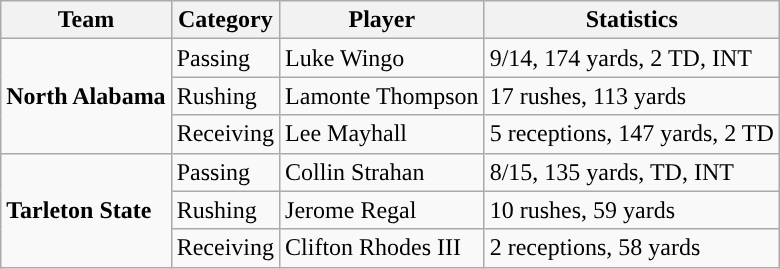<table class="wikitable" style="float: left;">
<tr>
<th>Team</th>
<th>Category</th>
<th>Player</th>
<th>Statistics</th>
</tr>
<tr>
<td rowspan=3><strong>North Alabama</strong></td>
<td>Passing</td>
<td>Luke Wingo</td>
<td>9/14, 174 yards, 2 TD, INT</td>
</tr>
<tr>
<td>Rushing</td>
<td>Lamonte Thompson</td>
<td>17 rushes, 113 yards</td>
</tr>
<tr>
<td>Receiving</td>
<td>Lee Mayhall</td>
<td>5 receptions, 147 yards, 2 TD</td>
</tr>
<tr>
<td rowspan=3><strong>Tarleton State</strong></td>
<td>Passing</td>
<td>Collin Strahan</td>
<td>8/15, 135 yards, TD, INT</td>
</tr>
<tr>
<td>Rushing</td>
<td>Jerome Regal</td>
<td>10 rushes, 59 yards</td>
</tr>
<tr>
<td>Receiving</td>
<td>Clifton Rhodes III</td>
<td>2 receptions, 58 yards</td>
</tr>
</table>
